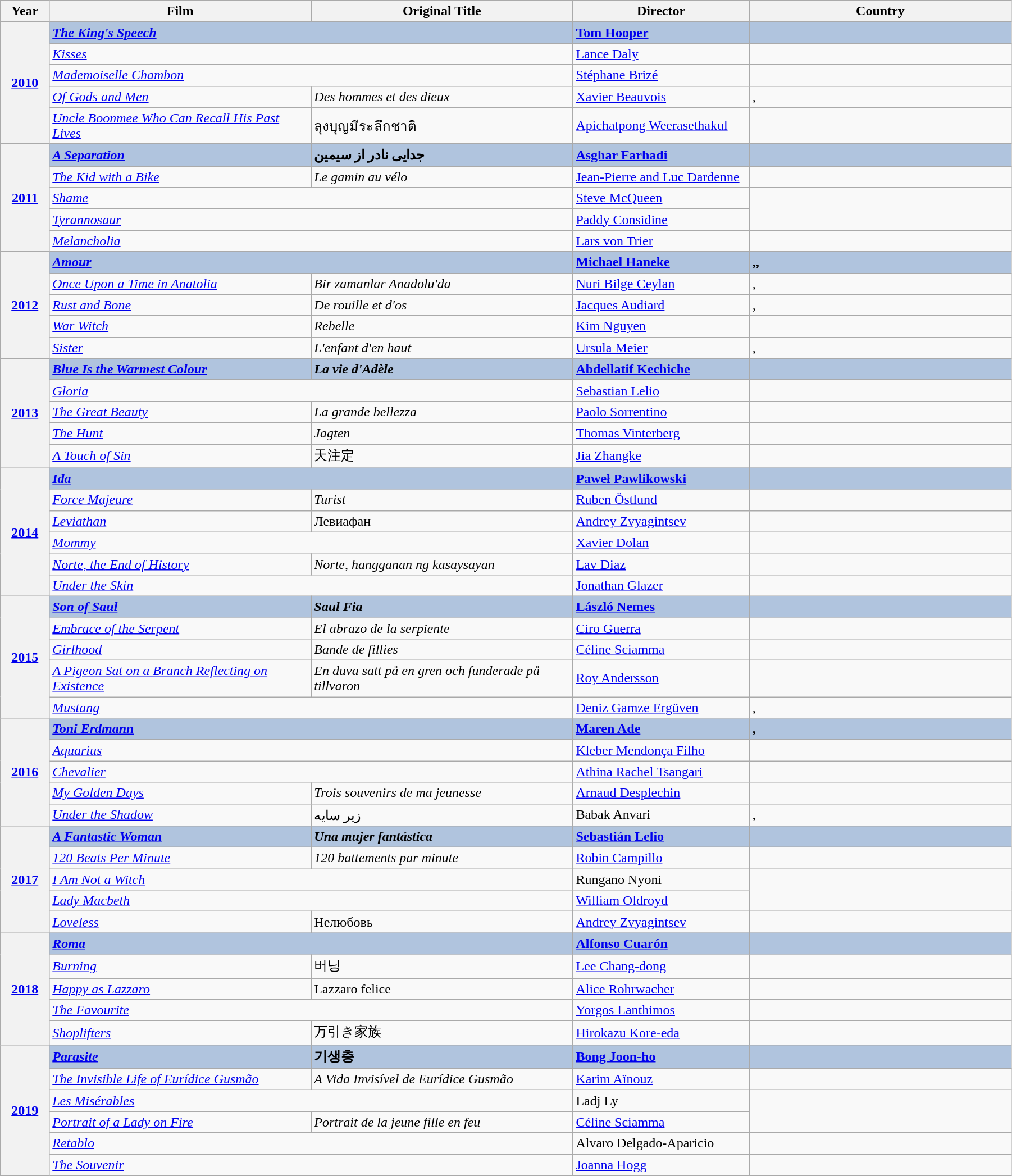<table class="wikitable" width="95%" cellpadding="5">
<tr>
<th width="50">Year</th>
<th width="300">Film</th>
<th width="300">Original Title</th>
<th width="200">Director</th>
<th width="300">Country</th>
</tr>
<tr>
<th rowspan="5" style="text-align:center;"><a href='#'>2010</a></th>
<td colspan="2" style="background:#B0C4DE;"><strong><em><a href='#'>The King's Speech</a></em></strong></td>
<td style="background:#B0C4DE;"><strong><a href='#'>Tom Hooper</a></strong></td>
<td style="background:#B0C4DE;"><strong></strong></td>
</tr>
<tr>
<td colspan="2"><em><a href='#'>Kisses</a></em></td>
<td><a href='#'>Lance Daly</a></td>
<td></td>
</tr>
<tr>
<td colspan="2"><em><a href='#'>Mademoiselle Chambon</a></em></td>
<td><a href='#'>Stéphane Brizé</a></td>
<td></td>
</tr>
<tr>
<td><em><a href='#'>Of Gods and Men</a></em></td>
<td><em>Des hommes et des dieux</em></td>
<td><a href='#'>Xavier Beauvois</a></td>
<td>,</td>
</tr>
<tr>
<td><em><a href='#'>Uncle Boonmee Who Can Recall His Past Lives</a></em></td>
<td>ลุงบุญมีระลึกชาติ</td>
<td><a href='#'>Apichatpong Weerasethakul</a></td>
<td></td>
</tr>
<tr>
<th rowspan="5" style="text-align:center;"><a href='#'>2011</a></th>
<td style="background:#B0C4DE;"><strong><em><a href='#'>A Separation</a></em></strong></td>
<td style="background:#B0C4DE;"><strong>جدایی نادر از سیمین</strong></td>
<td style="background:#B0C4DE;"><strong><a href='#'>Asghar Farhadi</a></strong></td>
<td style="background:#B0C4DE;"><strong></strong></td>
</tr>
<tr>
<td><em><a href='#'>The Kid with a Bike</a></em></td>
<td><em>Le gamin au vélo</em></td>
<td><a href='#'>Jean-Pierre and Luc Dardenne</a></td>
<td></td>
</tr>
<tr>
<td colspan="2"><em><a href='#'>Shame</a></em></td>
<td><a href='#'>Steve McQueen</a></td>
<td rowspan="2"></td>
</tr>
<tr>
<td colspan="2"><em><a href='#'>Tyrannosaur</a></em></td>
<td><a href='#'>Paddy Considine</a></td>
</tr>
<tr>
<td colspan="2"><em><a href='#'>Melancholia</a></em></td>
<td><a href='#'>Lars von Trier</a></td>
<td></td>
</tr>
<tr>
<th rowspan="5" style="text-align:center;"><a href='#'>2012</a></th>
<td colspan="2" style="background:#B0C4DE;"><strong><em><a href='#'>Amour</a></em></strong></td>
<td style="background:#B0C4DE;"><strong><a href='#'>Michael Haneke</a></strong></td>
<td style="background:#B0C4DE;"><strong>,, </strong></td>
</tr>
<tr>
<td><em><a href='#'>Once Upon a Time in Anatolia</a></em></td>
<td><em>Bir zamanlar Anadolu'da</em></td>
<td><a href='#'>Nuri Bilge Ceylan</a></td>
<td>, </td>
</tr>
<tr>
<td><em><a href='#'>Rust and Bone</a></em></td>
<td><em>De rouille et d'os</em></td>
<td><a href='#'>Jacques Audiard</a></td>
<td>, </td>
</tr>
<tr>
<td><em><a href='#'>War Witch</a></em></td>
<td><em>Rebelle</em></td>
<td><a href='#'>Kim Nguyen</a></td>
<td></td>
</tr>
<tr>
<td><em><a href='#'>Sister</a></em></td>
<td><em>L'enfant d'en haut</em></td>
<td><a href='#'>Ursula Meier</a></td>
<td>, </td>
</tr>
<tr>
<th rowspan="5" style="text-align:center;"><a href='#'>2013</a></th>
<td style="background:#B0C4DE;"><strong><em><a href='#'>Blue Is the Warmest Colour</a></em></strong></td>
<td style="background:#B0C4DE;"><strong><em>La vie d'Adèle</em></strong></td>
<td style="background:#B0C4DE;"><strong><a href='#'>Abdellatif Kechiche</a></strong></td>
<td style="background:#B0C4DE;"><strong></strong></td>
</tr>
<tr>
<td colspan="2"><em><a href='#'>Gloria</a></em></td>
<td><a href='#'>Sebastian Lelio</a></td>
<td></td>
</tr>
<tr>
<td><em><a href='#'>The Great Beauty</a></em></td>
<td><em>La grande bellezza</em></td>
<td><a href='#'>Paolo Sorrentino</a></td>
<td></td>
</tr>
<tr>
<td><em><a href='#'>The Hunt</a></em></td>
<td><em>Jagten</em></td>
<td><a href='#'>Thomas Vinterberg</a></td>
<td></td>
</tr>
<tr>
<td><em><a href='#'>A Touch of Sin</a></em></td>
<td>天注定</td>
<td><a href='#'>Jia Zhangke</a></td>
<td></td>
</tr>
<tr>
<th rowspan="6" style="text-align:center;"><a href='#'>2014</a></th>
<td colspan="2" style="background:#B0C4DE;"><strong><em><a href='#'>Ida</a></em></strong></td>
<td style="background:#B0C4DE;"><strong><a href='#'>Paweł Pawlikowski</a></strong></td>
<td style="background:#B0C4DE;"><strong></strong></td>
</tr>
<tr>
<td><em><a href='#'>Force Majeure</a></em></td>
<td><em>Turist</em></td>
<td><a href='#'>Ruben Östlund</a></td>
<td></td>
</tr>
<tr>
<td><em><a href='#'>Leviathan</a></em></td>
<td>Левиафан</td>
<td><a href='#'>Andrey Zvyagintsev</a></td>
<td></td>
</tr>
<tr>
<td colspan="2"><em><a href='#'>Mommy</a></em></td>
<td><a href='#'>Xavier Dolan</a></td>
<td></td>
</tr>
<tr>
<td><em><a href='#'>Norte, the End of History</a></em></td>
<td><em>Norte, hangganan ng kasaysayan</em></td>
<td><a href='#'>Lav Diaz</a></td>
<td></td>
</tr>
<tr>
<td colspan="2"><em><a href='#'>Under the Skin</a></em></td>
<td><a href='#'>Jonathan Glazer</a></td>
<td></td>
</tr>
<tr>
<th rowspan="5" style="text-align:center;"><a href='#'>2015</a></th>
<td style="background:#B0C4DE;"><strong><em><a href='#'>Son of Saul</a></em></strong></td>
<td style="background:#B0C4DE;"><strong><em>Saul Fia</em></strong></td>
<td style="background:#B0C4DE;"><strong><a href='#'>László Nemes</a></strong></td>
<td style="background:#B0C4DE;"><strong></strong></td>
</tr>
<tr>
<td><em><a href='#'>Embrace of the Serpent</a></em></td>
<td><em>El abrazo de la serpiente</em></td>
<td><a href='#'>Ciro Guerra</a></td>
<td></td>
</tr>
<tr>
<td><em><a href='#'>Girlhood</a></em></td>
<td><em>Bande de fillies</em></td>
<td><a href='#'>Céline Sciamma</a></td>
<td></td>
</tr>
<tr>
<td><em><a href='#'>A Pigeon Sat on a Branch Reflecting on Existence</a></em></td>
<td><em>En duva satt på en gren och funderade på tillvaron</em></td>
<td><a href='#'>Roy Andersson</a></td>
<td></td>
</tr>
<tr>
<td colspan="2"><em><a href='#'>Mustang</a></em></td>
<td><a href='#'>Deniz Gamze Ergüven</a></td>
<td>, </td>
</tr>
<tr>
<th rowspan="5" style="text-align:center;"><a href='#'>2016</a></th>
<td colspan="2" style="background:#B0C4DE;"><strong><em><a href='#'>Toni Erdmann</a></em></strong></td>
<td style="background:#B0C4DE;"><strong><a href='#'>Maren Ade</a></strong></td>
<td style="background:#B0C4DE;"><strong>, </strong></td>
</tr>
<tr>
<td colspan="2"><em><a href='#'>Aquarius</a></em></td>
<td><a href='#'>Kleber Mendonça Filho</a></td>
<td></td>
</tr>
<tr>
<td colspan="2"><em><a href='#'>Chevalier</a></em></td>
<td><a href='#'>Athina Rachel Tsangari</a></td>
<td></td>
</tr>
<tr>
<td><em><a href='#'>My Golden Days</a></em></td>
<td><em>Trois souvenirs de ma jeunesse</em></td>
<td><a href='#'>Arnaud Desplechin</a></td>
<td></td>
</tr>
<tr>
<td><em><a href='#'>Under the Shadow</a></em></td>
<td>زیر سایه</td>
<td>Babak Anvari</td>
<td>, </td>
</tr>
<tr>
<th rowspan="5" style="text-align:center;"><a href='#'>2017</a></th>
<td style="background:#B0C4DE;"><strong><em><a href='#'>A Fantastic Woman</a></em></strong></td>
<td style="background:#B0C4DE;"><strong><em>Una mujer fantástica</em></strong></td>
<td style="background:#B0C4DE;"><strong><a href='#'>Sebastián Lelio</a></strong></td>
<td style="background:#B0C4DE;"><strong></strong></td>
</tr>
<tr>
<td><em><a href='#'>120 Beats Per Minute</a></em></td>
<td><em>120 battements par minute</em></td>
<td><a href='#'>Robin Campillo</a></td>
<td></td>
</tr>
<tr>
<td colspan="2"><em><a href='#'>I Am Not a Witch</a></em></td>
<td>Rungano Nyoni</td>
<td rowspan="2"></td>
</tr>
<tr>
<td colspan="2"><em><a href='#'>Lady Macbeth</a></em></td>
<td><a href='#'>William Oldroyd</a></td>
</tr>
<tr>
<td><em><a href='#'>Loveless</a></em></td>
<td>Нелюбовь</td>
<td><a href='#'>Andrey Zvyagintsev</a></td>
<td></td>
</tr>
<tr>
<th rowspan="5" style="text-align:center;"><a href='#'>2018</a></th>
<td colspan="2" style="background:#B0C4DE;"><strong><em><a href='#'>Roma</a></em></strong></td>
<td style="background:#B0C4DE;"><strong><a href='#'>Alfonso Cuarón</a></strong></td>
<td style="background:#B0C4DE;"><strong></strong></td>
</tr>
<tr>
<td><em><a href='#'>Burning</a></em></td>
<td>버닝</td>
<td><a href='#'>Lee Chang-dong</a></td>
<td></td>
</tr>
<tr>
<td><em><a href='#'>Happy as Lazzaro</a></em></td>
<td>Lazzaro felice</td>
<td><a href='#'>Alice Rohrwacher</a></td>
<td></td>
</tr>
<tr>
<td colspan="2"><em><a href='#'>The Favourite</a></em></td>
<td><a href='#'>Yorgos Lanthimos</a></td>
<td></td>
</tr>
<tr>
<td><em><a href='#'>Shoplifters</a></em></td>
<td>万引き家族</td>
<td><a href='#'>Hirokazu Kore-eda</a></td>
<td></td>
</tr>
<tr>
<th rowspan="6" style="text-align:center;"><a href='#'>2019</a></th>
<td style="background:#B0C4DE;"><strong><em><a href='#'>Parasite</a></em></strong></td>
<td style="background:#B0C4DE;"><strong>기생충</strong></td>
<td style="background:#B0C4DE;"><strong><a href='#'>Bong Joon-ho</a></strong></td>
<td style="background:#B0C4DE;"></td>
</tr>
<tr>
<td><em><a href='#'>The Invisible Life of Eurídice Gusmão</a></em></td>
<td><em>A Vida Invisível de Eurídice Gusmão</em></td>
<td><a href='#'>Karim Aïnouz</a></td>
<td></td>
</tr>
<tr>
<td colspan="2"><em><a href='#'>Les Misérables</a></em></td>
<td>Ladj Ly</td>
<td rowspan="2"></td>
</tr>
<tr>
<td><em><a href='#'>Portrait of a Lady on Fire</a></em></td>
<td><em>Portrait de la jeune fille en feu</em></td>
<td><a href='#'>Céline Sciamma</a></td>
</tr>
<tr>
<td colspan="2"><em><a href='#'>Retablo</a></em></td>
<td>Alvaro Delgado-Aparicio</td>
<td></td>
</tr>
<tr>
<td colspan="2"><em><a href='#'>The Souvenir</a></em></td>
<td><a href='#'>Joanna Hogg</a></td>
<td></td>
</tr>
</table>
